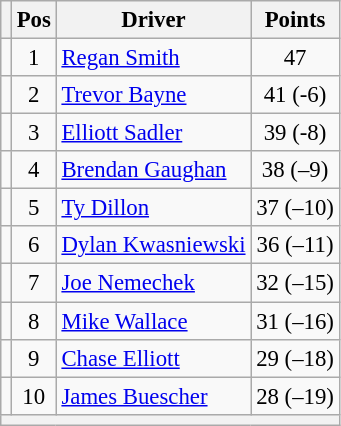<table class="wikitable" style="font-size: 95%;">
<tr>
<th></th>
<th>Pos</th>
<th>Driver</th>
<th>Points</th>
</tr>
<tr>
<td align="left"></td>
<td style="text-align:center;">1</td>
<td><a href='#'>Regan Smith</a></td>
<td style="text-align:center;">47</td>
</tr>
<tr>
<td align="left"></td>
<td style="text-align:center;">2</td>
<td><a href='#'>Trevor Bayne</a></td>
<td style="text-align:center;">41 (-6)</td>
</tr>
<tr>
<td align="left"></td>
<td style="text-align:center;">3</td>
<td><a href='#'>Elliott Sadler</a></td>
<td style="text-align:center;">39 (-8)</td>
</tr>
<tr>
<td align="left"></td>
<td style="text-align:center;">4</td>
<td><a href='#'>Brendan Gaughan</a></td>
<td style="text-align:center;">38 (–9)</td>
</tr>
<tr>
<td align="left"></td>
<td style="text-align:center;">5</td>
<td><a href='#'>Ty Dillon</a></td>
<td style="text-align:center;">37 (–10)</td>
</tr>
<tr>
<td align="left"></td>
<td style="text-align:center;">6</td>
<td><a href='#'>Dylan Kwasniewski</a></td>
<td style="text-align:center;">36 (–11)</td>
</tr>
<tr>
<td align="left"></td>
<td style="text-align:center;">7</td>
<td><a href='#'>Joe Nemechek</a></td>
<td style="text-align:center;">32 (–15)</td>
</tr>
<tr>
<td align="left"></td>
<td style="text-align:center;">8</td>
<td><a href='#'>Mike Wallace</a></td>
<td style="text-align:center;">31 (–16)</td>
</tr>
<tr>
<td align="left"></td>
<td style="text-align:center;">9</td>
<td><a href='#'>Chase Elliott</a></td>
<td style="text-align:center;">29 (–18)</td>
</tr>
<tr>
<td align="left"></td>
<td style="text-align:center;">10</td>
<td><a href='#'>James Buescher</a></td>
<td style="text-align:center;">28 (–19)</td>
</tr>
<tr class="sortbottom">
<th colspan="9"></th>
</tr>
</table>
